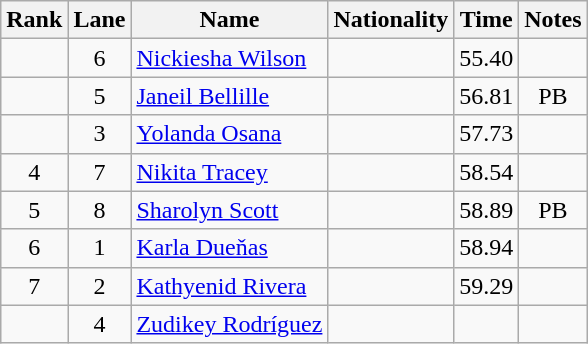<table class="wikitable sortable" style="text-align:center">
<tr>
<th>Rank</th>
<th>Lane</th>
<th>Name</th>
<th>Nationality</th>
<th>Time</th>
<th>Notes</th>
</tr>
<tr>
<td></td>
<td>6</td>
<td align=left><a href='#'>Nickiesha Wilson</a></td>
<td align=left></td>
<td>55.40</td>
<td></td>
</tr>
<tr>
<td></td>
<td>5</td>
<td align=left><a href='#'>Janeil Bellille</a></td>
<td align=left></td>
<td>56.81</td>
<td>PB</td>
</tr>
<tr>
<td></td>
<td>3</td>
<td align=left><a href='#'>Yolanda Osana</a></td>
<td align=left></td>
<td>57.73</td>
<td></td>
</tr>
<tr>
<td>4</td>
<td>7</td>
<td align=left><a href='#'>Nikita Tracey</a></td>
<td align=left></td>
<td>58.54</td>
<td></td>
</tr>
<tr>
<td>5</td>
<td>8</td>
<td align=left><a href='#'>Sharolyn Scott</a></td>
<td align=left></td>
<td>58.89</td>
<td>PB</td>
</tr>
<tr>
<td>6</td>
<td>1</td>
<td align=left><a href='#'>Karla Dueňas</a></td>
<td align=left></td>
<td>58.94</td>
<td></td>
</tr>
<tr>
<td>7</td>
<td>2</td>
<td align=left><a href='#'>Kathyenid Rivera</a></td>
<td align=left></td>
<td>59.29</td>
<td></td>
</tr>
<tr>
<td></td>
<td>4</td>
<td align=left><a href='#'>Zudikey Rodríguez</a></td>
<td align=left></td>
<td></td>
<td></td>
</tr>
</table>
